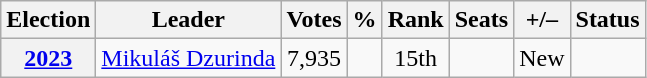<table class="wikitable" style="text-align:center">
<tr>
<th>Election</th>
<th>Leader</th>
<th>Votes</th>
<th>%</th>
<th>Rank</th>
<th>Seats</th>
<th>+/–</th>
<th>Status</th>
</tr>
<tr>
<th><a href='#'><strong>2023</strong></a></th>
<td><a href='#'>Mikuláš Dzurinda</a></td>
<td>7,935</td>
<td></td>
<td>15th</td>
<td></td>
<td>New</td>
<td></td>
</tr>
</table>
